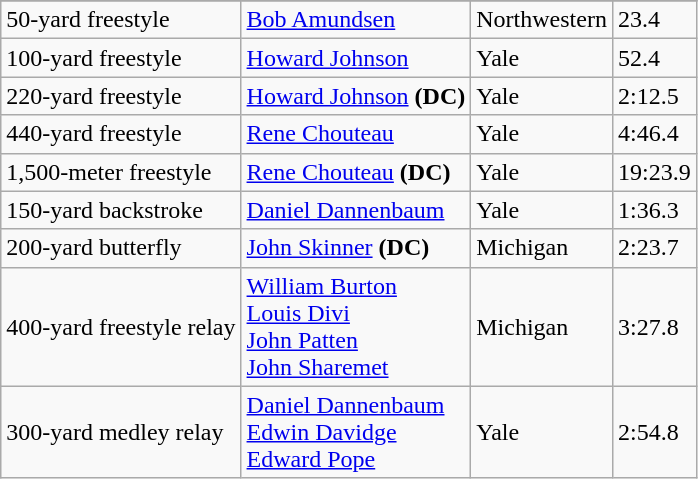<table class="wikitable sortable" style="text-align:left">
<tr>
</tr>
<tr>
<td>50-yard freestyle</td>
<td><a href='#'>Bob Amundsen</a></td>
<td>Northwestern</td>
<td>23.4</td>
</tr>
<tr>
<td>100-yard freestyle</td>
<td><a href='#'>Howard Johnson</a></td>
<td>Yale</td>
<td>52.4</td>
</tr>
<tr>
<td>220-yard freestyle</td>
<td><a href='#'>Howard Johnson</a> <strong>(DC)</strong></td>
<td>Yale</td>
<td>2:12.5</td>
</tr>
<tr>
<td>440-yard freestyle</td>
<td><a href='#'>Rene Chouteau</a></td>
<td>Yale</td>
<td>4:46.4</td>
</tr>
<tr>
<td>1,500-meter freestyle</td>
<td><a href='#'>Rene Chouteau</a> <strong>(DC)</strong></td>
<td>Yale</td>
<td>19:23.9</td>
</tr>
<tr>
<td>150-yard backstroke</td>
<td><a href='#'>Daniel Dannenbaum</a></td>
<td>Yale</td>
<td>1:36.3</td>
</tr>
<tr>
<td>200-yard butterfly</td>
<td><a href='#'>John Skinner</a> <strong>(DC)</strong></td>
<td>Michigan</td>
<td>2:23.7</td>
</tr>
<tr>
<td>400-yard freestyle relay</td>
<td><a href='#'>William Burton</a><br><a href='#'>Louis Divi</a><br><a href='#'>John Patten</a><br><a href='#'>John Sharemet</a></td>
<td>Michigan</td>
<td>3:27.8</td>
</tr>
<tr>
<td>300-yard medley relay</td>
<td><a href='#'>Daniel Dannenbaum</a><br><a href='#'>Edwin Davidge</a><br><a href='#'>Edward Pope</a></td>
<td>Yale</td>
<td>2:54.8</td>
</tr>
</table>
